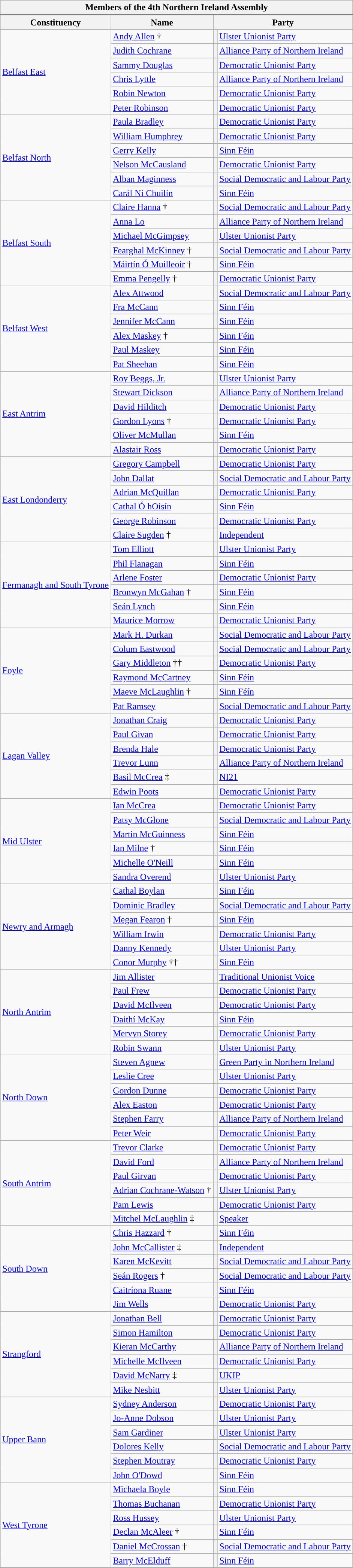<table class="wikitable">
<tr style="border-bottom: 2px solid gray;">
<th colspan=4>Members of the 4th Northern Ireland Assembly</th>
</tr>
<tr>
<th align=center>Constituency</th>
<th align=center>Name</th>
<th style="text-align:center;" colspan="2">Party</th>
</tr>
<tr>
<td rowspan="6"><a href='#'>Belfast East</a></td>
<td><a href='#'>Andy Allen</a> †</td>
<th style="background-color: "></th>
<td><a href='#'>Ulster Unionist Party</a></td>
</tr>
<tr>
<td><a href='#'>Judith Cochrane</a></td>
<th style="background-color: "></th>
<td><a href='#'>Alliance Party of Northern Ireland</a></td>
</tr>
<tr>
<td><a href='#'>Sammy Douglas</a></td>
<th style="background-color: "></th>
<td><a href='#'>Democratic Unionist Party</a></td>
</tr>
<tr>
<td><a href='#'>Chris Lyttle</a></td>
<th style="background-color: "></th>
<td><a href='#'>Alliance Party of Northern Ireland</a></td>
</tr>
<tr>
<td><a href='#'>Robin Newton</a></td>
<th style="background-color: "></th>
<td><a href='#'>Democratic Unionist Party</a></td>
</tr>
<tr>
<td><a href='#'>Peter Robinson</a></td>
<th style="background-color: "></th>
<td><a href='#'>Democratic Unionist Party</a></td>
</tr>
<tr>
<td rowspan="6"><a href='#'>Belfast North</a></td>
<td><a href='#'>Paula Bradley</a></td>
<th style="background-color: "></th>
<td><a href='#'>Democratic Unionist Party</a></td>
</tr>
<tr>
<td><a href='#'>William Humphrey</a></td>
<th style="background-color: "></th>
<td><a href='#'>Democratic Unionist Party</a></td>
</tr>
<tr>
<td><a href='#'>Gerry Kelly</a></td>
<th style="background-color: "></th>
<td><a href='#'>Sinn Féin</a></td>
</tr>
<tr>
<td><a href='#'>Nelson McCausland</a></td>
<th style="background-color: "></th>
<td><a href='#'>Democratic Unionist Party</a></td>
</tr>
<tr>
<td><a href='#'>Alban Maginness</a></td>
<th style="background-color: "></th>
<td><a href='#'>Social Democratic and Labour Party</a></td>
</tr>
<tr>
<td><a href='#'>Carál Ní Chuilín</a></td>
<th style="background-color: "></th>
<td><a href='#'>Sinn Féin</a></td>
</tr>
<tr>
<td rowspan="6"><a href='#'>Belfast South</a></td>
<td><a href='#'>Claire Hanna</a> †</td>
<th style="background-color: "></th>
<td><a href='#'>Social Democratic and Labour Party</a></td>
</tr>
<tr>
<td><a href='#'>Anna Lo</a></td>
<th style="background-color: "></th>
<td><a href='#'>Alliance Party of Northern Ireland</a></td>
</tr>
<tr>
<td><a href='#'>Michael McGimpsey</a></td>
<th style="background-color: "></th>
<td><a href='#'>Ulster Unionist Party</a></td>
</tr>
<tr>
<td><a href='#'>Fearghal McKinney</a> †</td>
<th style="background-color: "></th>
<td><a href='#'>Social Democratic and Labour Party</a></td>
</tr>
<tr>
<td><a href='#'>Máirtín Ó Muilleoir</a> †</td>
<th style="background-color: "></th>
<td><a href='#'>Sinn Féin</a></td>
</tr>
<tr>
<td><a href='#'>Emma Pengelly</a> †</td>
<th style="background-color: "></th>
<td><a href='#'>Democratic Unionist Party</a></td>
</tr>
<tr>
<td rowspan="6"><a href='#'>Belfast West</a></td>
<td><a href='#'>Alex Attwood</a></td>
<th style="background-color: "></th>
<td><a href='#'>Social Democratic and Labour Party</a></td>
</tr>
<tr>
<td><a href='#'>Fra McCann</a></td>
<th style="background-color: "></th>
<td><a href='#'>Sinn Féin</a></td>
</tr>
<tr>
<td><a href='#'>Jennifer McCann</a></td>
<th style="background-color: "></th>
<td><a href='#'>Sinn Féin</a></td>
</tr>
<tr>
<td><a href='#'>Alex Maskey</a> †</td>
<th style="background-color: "></th>
<td><a href='#'>Sinn Féin</a></td>
</tr>
<tr>
<td><a href='#'>Paul Maskey</a></td>
<th style="background-color: "></th>
<td><a href='#'>Sinn Féin</a></td>
</tr>
<tr>
<td><a href='#'>Pat Sheehan</a></td>
<th style="background-color: "></th>
<td><a href='#'>Sinn Féin</a></td>
</tr>
<tr>
<td rowspan="6"><a href='#'>East Antrim</a></td>
<td><a href='#'>Roy Beggs, Jr.</a></td>
<th style="background-color: "></th>
<td><a href='#'>Ulster Unionist Party</a></td>
</tr>
<tr>
<td><a href='#'>Stewart Dickson</a></td>
<th style="background-color: "></th>
<td><a href='#'>Alliance Party of Northern Ireland</a></td>
</tr>
<tr>
<td><a href='#'>David Hilditch</a></td>
<th style="background-color: "></th>
<td><a href='#'>Democratic Unionist Party</a></td>
</tr>
<tr>
<td><a href='#'>Gordon Lyons</a> †</td>
<th style="background-color: "></th>
<td><a href='#'>Democratic Unionist Party</a></td>
</tr>
<tr>
<td><a href='#'>Oliver McMullan</a></td>
<th style="background-color: "></th>
<td><a href='#'>Sinn Féin</a></td>
</tr>
<tr>
<td><a href='#'>Alastair Ross</a></td>
<th style="background-color: "></th>
<td><a href='#'>Democratic Unionist Party</a></td>
</tr>
<tr>
<td rowspan="6"><a href='#'>East Londonderry</a></td>
<td><a href='#'>Gregory Campbell</a></td>
<th style="background-color: "></th>
<td><a href='#'>Democratic Unionist Party</a></td>
</tr>
<tr>
<td><a href='#'>John Dallat</a></td>
<th style="background-color: "></th>
<td><a href='#'>Social Democratic and Labour Party</a></td>
</tr>
<tr>
<td><a href='#'>Adrian McQuillan</a></td>
<th style="background-color: "></th>
<td><a href='#'>Democratic Unionist Party</a></td>
</tr>
<tr>
<td><a href='#'>Cathal Ó hOisín</a></td>
<th style="background-color: "></th>
<td><a href='#'>Sinn Féin</a></td>
</tr>
<tr>
<td><a href='#'>George Robinson</a></td>
<th style="background-color: "></th>
<td><a href='#'>Democratic Unionist Party</a></td>
</tr>
<tr>
<td><a href='#'>Claire Sugden</a> †</td>
<th style="background-color: "></th>
<td><a href='#'>Independent</a></td>
</tr>
<tr>
<td rowspan="6"><a href='#'>Fermanagh and South Tyrone</a></td>
<td><a href='#'>Tom Elliott</a></td>
<th style="background-color: "></th>
<td><a href='#'>Ulster Unionist Party</a></td>
</tr>
<tr>
<td><a href='#'>Phil Flanagan</a></td>
<th style="background-color: "></th>
<td><a href='#'>Sinn Féin</a></td>
</tr>
<tr>
<td><a href='#'>Arlene Foster</a></td>
<th style="background-color: "></th>
<td><a href='#'>Democratic Unionist Party</a></td>
</tr>
<tr>
<td><a href='#'>Bronwyn McGahan</a> †</td>
<th style="background-color: "></th>
<td><a href='#'>Sinn Féin</a></td>
</tr>
<tr>
<td><a href='#'>Seán Lynch</a></td>
<th style="background-color: "></th>
<td><a href='#'>Sinn Féin</a></td>
</tr>
<tr>
<td><a href='#'>Maurice Morrow</a></td>
<th style="background-color: "></th>
<td><a href='#'>Democratic Unionist Party</a></td>
</tr>
<tr>
<td rowspan="6"><a href='#'>Foyle</a></td>
<td><a href='#'>Mark H. Durkan</a></td>
<th style="background-color: "></th>
<td><a href='#'>Social Democratic and Labour Party</a></td>
</tr>
<tr>
<td><a href='#'>Colum Eastwood</a></td>
<th style="background-color: "></th>
<td><a href='#'>Social Democratic and Labour Party</a></td>
</tr>
<tr>
<td><a href='#'>Gary Middleton</a> ††</td>
<th style="background-color: "></th>
<td><a href='#'>Democratic Unionist Party</a></td>
</tr>
<tr>
<td><a href='#'>Raymond McCartney</a></td>
<th style="background-color: "></th>
<td><a href='#'>Sinn Féín</a></td>
</tr>
<tr>
<td><a href='#'>Maeve McLaughlin</a> †</td>
<th style="background-color: "></th>
<td><a href='#'>Sinn Féín</a></td>
</tr>
<tr>
<td><a href='#'>Pat Ramsey</a></td>
<th style="background-color: "></th>
<td><a href='#'>Social Democratic and Labour Party</a></td>
</tr>
<tr>
<td rowspan="6"><a href='#'>Lagan Valley</a></td>
<td><a href='#'>Jonathan Craig</a></td>
<th style="background-color: "></th>
<td><a href='#'>Democratic Unionist Party</a></td>
</tr>
<tr>
<td><a href='#'>Paul Givan</a></td>
<th style="background-color: "></th>
<td><a href='#'>Democratic Unionist Party</a></td>
</tr>
<tr>
<td><a href='#'>Brenda Hale</a></td>
<th style="background-color: "></th>
<td><a href='#'>Democratic Unionist Party</a></td>
</tr>
<tr>
<td><a href='#'>Trevor Lunn</a></td>
<th style="background-color: "></th>
<td><a href='#'>Alliance Party of Northern Ireland</a></td>
</tr>
<tr>
<td><a href='#'>Basil McCrea</a> ‡</td>
<th style="background-color: "></th>
<td><a href='#'>NI21</a></td>
</tr>
<tr>
<td><a href='#'>Edwin Poots</a></td>
<th style="background-color: "></th>
<td><a href='#'>Democratic Unionist Party</a></td>
</tr>
<tr>
<td rowspan="6"><a href='#'>Mid Ulster</a></td>
<td><a href='#'>Ian McCrea</a></td>
<th style="background-color: "></th>
<td><a href='#'>Democratic Unionist Party</a></td>
</tr>
<tr>
<td><a href='#'>Patsy McGlone</a></td>
<th style="background-color: "></th>
<td><a href='#'>Social Democratic and Labour Party</a></td>
</tr>
<tr>
<td><a href='#'>Martin McGuinness</a></td>
<th style="background-color: "></th>
<td><a href='#'>Sinn Féin</a></td>
</tr>
<tr>
<td><a href='#'>Ian Milne</a> †</td>
<th style="background-color: "></th>
<td><a href='#'>Sinn Féin</a></td>
</tr>
<tr>
<td><a href='#'>Michelle O'Neill</a></td>
<th style="background-color: "></th>
<td><a href='#'>Sinn Féin</a></td>
</tr>
<tr>
<td><a href='#'>Sandra Overend</a></td>
<th style="background-color: "></th>
<td><a href='#'>Ulster Unionist Party</a></td>
</tr>
<tr>
<td rowspan="6"><a href='#'>Newry and Armagh</a></td>
<td><a href='#'>Cathal Boylan</a></td>
<th style="background-color: "></th>
<td><a href='#'>Sinn Féin</a></td>
</tr>
<tr>
<td><a href='#'>Dominic Bradley</a></td>
<th style="background-color: "></th>
<td><a href='#'>Social Democratic and Labour Party</a></td>
</tr>
<tr>
<td><a href='#'>Megan Fearon</a> †</td>
<th style="background-color: "></th>
<td><a href='#'>Sinn Féin</a></td>
</tr>
<tr>
<td><a href='#'>William Irwin</a></td>
<th style="background-color: "></th>
<td><a href='#'>Democratic Unionist Party</a></td>
</tr>
<tr>
<td><a href='#'>Danny Kennedy</a></td>
<th style="background-color: "></th>
<td><a href='#'>Ulster Unionist Party</a></td>
</tr>
<tr>
<td><a href='#'>Conor Murphy</a> ††</td>
<th style="background-color: "></th>
<td><a href='#'>Sinn Féin</a></td>
</tr>
<tr>
<td rowspan="6"><a href='#'>North Antrim</a></td>
<td><a href='#'>Jim Allister</a></td>
<th style="background-color: "></th>
<td><a href='#'>Traditional Unionist Voice</a></td>
</tr>
<tr>
<td><a href='#'>Paul Frew</a></td>
<th style="background-color: "></th>
<td><a href='#'>Democratic Unionist Party</a></td>
</tr>
<tr>
<td><a href='#'>David McIlveen</a></td>
<th style="background-color: "></th>
<td><a href='#'>Democratic Unionist Party</a></td>
</tr>
<tr>
<td><a href='#'>Daithí McKay</a></td>
<th style="background-color: "></th>
<td><a href='#'>Sinn Féin</a></td>
</tr>
<tr>
<td><a href='#'>Mervyn Storey</a></td>
<th style="background-color: "></th>
<td><a href='#'>Democratic Unionist Party</a></td>
</tr>
<tr>
<td><a href='#'>Robin Swann</a></td>
<th style="background-color: "></th>
<td><a href='#'>Ulster Unionist Party</a></td>
</tr>
<tr>
<td rowspan="6"><a href='#'>North Down</a></td>
<td><a href='#'>Steven Agnew</a></td>
<th style="background-color: "></th>
<td><a href='#'>Green Party in Northern Ireland</a></td>
</tr>
<tr>
<td><a href='#'>Leslie Cree</a></td>
<th style="background-color: "></th>
<td><a href='#'>Ulster Unionist Party</a></td>
</tr>
<tr>
<td><a href='#'>Gordon Dunne</a></td>
<th style="background-color: "></th>
<td><a href='#'>Democratic Unionist Party</a></td>
</tr>
<tr>
<td><a href='#'>Alex Easton</a></td>
<th style="background-color: "></th>
<td><a href='#'>Democratic Unionist Party</a></td>
</tr>
<tr>
<td><a href='#'>Stephen Farry</a></td>
<th style="background-color: "></th>
<td><a href='#'>Alliance Party of Northern Ireland</a></td>
</tr>
<tr>
<td><a href='#'>Peter Weir</a></td>
<th style="background-color: "></th>
<td><a href='#'>Democratic Unionist Party</a></td>
</tr>
<tr>
<td rowspan="6"><a href='#'>South Antrim</a></td>
<td><a href='#'>Trevor Clarke</a></td>
<th style="background-color: "></th>
<td><a href='#'>Democratic Unionist Party</a></td>
</tr>
<tr>
<td><a href='#'>David Ford</a></td>
<th style="background-color: "></th>
<td><a href='#'>Alliance Party of Northern Ireland</a></td>
</tr>
<tr>
<td><a href='#'>Paul Girvan</a></td>
<th style="background-color: "></th>
<td><a href='#'>Democratic Unionist Party</a></td>
</tr>
<tr>
<td><a href='#'>Adrian Cochrane-Watson</a> †</td>
<th style="background-color: "></th>
<td><a href='#'>Ulster Unionist Party</a></td>
</tr>
<tr>
<td><a href='#'>Pam Lewis</a></td>
<th style="background-color: "></th>
<td><a href='#'>Democratic Unionist Party</a></td>
</tr>
<tr>
<td><a href='#'>Mitchel McLaughlin</a> ‡</td>
<th style="background-color: "></th>
<td><a href='#'>Speaker</a></td>
</tr>
<tr>
<td rowspan="6"><a href='#'>South Down</a></td>
<td><a href='#'>Chris Hazzard</a> †</td>
<th style="background-color: "></th>
<td><a href='#'>Sinn Féin</a></td>
</tr>
<tr>
<td><a href='#'>John McCallister</a> ‡</td>
<th style="background-color: "></th>
<td><a href='#'>Independent</a></td>
</tr>
<tr>
<td><a href='#'>Karen McKevitt</a></td>
<th style="background-color: "></th>
<td><a href='#'>Social Democratic and Labour Party</a></td>
</tr>
<tr>
<td><a href='#'>Seán Rogers</a> †</td>
<th style="background-color: "></th>
<td><a href='#'>Social Democratic and Labour Party</a></td>
</tr>
<tr>
<td><a href='#'>Caitríona Ruane</a></td>
<th style="background-color: "></th>
<td><a href='#'>Sinn Féin</a></td>
</tr>
<tr>
<td><a href='#'>Jim Wells</a></td>
<th style="background-color: "></th>
<td><a href='#'>Democratic Unionist Party</a></td>
</tr>
<tr>
<td rowspan="6"><a href='#'>Strangford</a></td>
<td><a href='#'>Jonathan Bell</a></td>
<th style="background-color: "></th>
<td><a href='#'>Democratic Unionist Party</a></td>
</tr>
<tr>
<td><a href='#'>Simon Hamilton</a></td>
<th style="background-color: "></th>
<td><a href='#'>Democratic Unionist Party</a></td>
</tr>
<tr>
<td><a href='#'>Kieran McCarthy</a></td>
<th style="background-color: "></th>
<td><a href='#'>Alliance Party of Northern Ireland</a></td>
</tr>
<tr>
<td><a href='#'>Michelle McIlveen</a></td>
<th style="background-color: "></th>
<td><a href='#'>Democratic Unionist Party</a></td>
</tr>
<tr>
<td><a href='#'>David McNarry</a> ‡</td>
<th style="background-color: "></th>
<td><a href='#'>UKIP</a></td>
</tr>
<tr>
<td><a href='#'>Mike Nesbitt</a></td>
<th style="background-color: "></th>
<td><a href='#'>Ulster Unionist Party</a></td>
</tr>
<tr>
<td rowspan="6"><a href='#'>Upper Bann</a></td>
<td><a href='#'>Sydney Anderson</a></td>
<th style="background-color: "></th>
<td><a href='#'>Democratic Unionist Party</a></td>
</tr>
<tr>
<td><a href='#'>Jo-Anne Dobson</a></td>
<th style="background-color: "></th>
<td><a href='#'>Ulster Unionist Party</a></td>
</tr>
<tr>
<td><a href='#'>Sam Gardiner</a></td>
<th style="background-color: "></th>
<td><a href='#'>Ulster Unionist Party</a></td>
</tr>
<tr>
<td><a href='#'>Dolores Kelly</a></td>
<th style="background-color: "></th>
<td><a href='#'>Social Democratic and Labour Party</a></td>
</tr>
<tr>
<td><a href='#'>Stephen Moutray</a></td>
<th style="background-color: "></th>
<td><a href='#'>Democratic Unionist Party</a></td>
</tr>
<tr>
<td><a href='#'>John O'Dowd</a></td>
<th style="background-color: "></th>
<td><a href='#'>Sinn Féin</a></td>
</tr>
<tr>
<td rowspan="6"><a href='#'>West Tyrone</a></td>
<td><a href='#'>Michaela Boyle</a></td>
<th style="background-color: "></th>
<td><a href='#'>Sinn Féin</a></td>
</tr>
<tr>
<td><a href='#'>Thomas Buchanan</a></td>
<th style="background-color: "></th>
<td><a href='#'>Democratic Unionist Party</a></td>
</tr>
<tr>
<td><a href='#'>Ross Hussey</a></td>
<th style="background-color: "></th>
<td><a href='#'>Ulster Unionist Party</a></td>
</tr>
<tr>
<td><a href='#'>Declan McAleer</a> †</td>
<th style="background-color: "></th>
<td><a href='#'>Sinn Féin</a></td>
</tr>
<tr>
<td><a href='#'>Daniel McCrossan</a> †</td>
<th style="background-color: "></th>
<td><a href='#'>Social Democratic and Labour Party</a></td>
</tr>
<tr>
<td><a href='#'>Barry McElduff</a></td>
<th style="background-color: "></th>
<td><a href='#'>Sinn Féin</a></td>
</tr>
</table>
